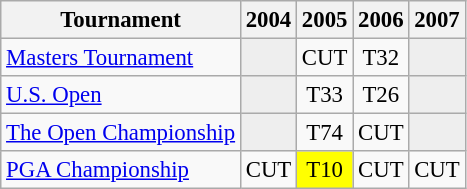<table class="wikitable" style="font-size:95%;text-align:center;">
<tr>
<th>Tournament</th>
<th>2004</th>
<th>2005</th>
<th>2006</th>
<th>2007</th>
</tr>
<tr>
<td align=left><a href='#'>Masters Tournament</a></td>
<td style="background:#eeeeee;"></td>
<td>CUT</td>
<td>T32</td>
<td style="background:#eeeeee;"></td>
</tr>
<tr>
<td align=left><a href='#'>U.S. Open</a></td>
<td style="background:#eeeeee;"></td>
<td>T33</td>
<td>T26</td>
<td style="background:#eeeeee;"></td>
</tr>
<tr>
<td align=left><a href='#'>The Open Championship</a></td>
<td style="background:#eeeeee;"></td>
<td>T74</td>
<td>CUT</td>
<td style="background:#eeeeee;"></td>
</tr>
<tr>
<td align=left><a href='#'>PGA Championship</a></td>
<td>CUT</td>
<td style="background:yellow;">T10</td>
<td>CUT</td>
<td>CUT</td>
</tr>
</table>
